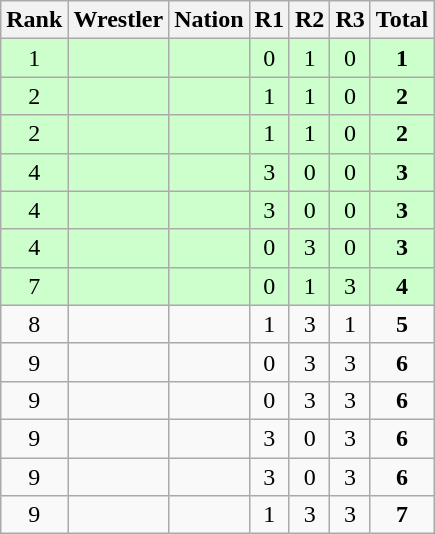<table class="wikitable sortable" style="text-align:center;">
<tr>
<th>Rank</th>
<th>Wrestler</th>
<th>Nation</th>
<th>R1</th>
<th>R2</th>
<th>R3</th>
<th>Total</th>
</tr>
<tr style="background:#cfc;">
<td>1</td>
<td align=left></td>
<td align=left></td>
<td>0</td>
<td>1</td>
<td>0</td>
<td><strong>1</strong></td>
</tr>
<tr style="background:#cfc;">
<td>2</td>
<td align=left></td>
<td align=left></td>
<td>1</td>
<td>1</td>
<td>0</td>
<td><strong>2</strong></td>
</tr>
<tr style="background:#cfc;">
<td>2</td>
<td align=left></td>
<td align=left></td>
<td>1</td>
<td>1</td>
<td>0</td>
<td><strong>2</strong></td>
</tr>
<tr style="background:#cfc;">
<td>4</td>
<td align=left></td>
<td align=left></td>
<td>3</td>
<td>0</td>
<td>0</td>
<td><strong>3</strong></td>
</tr>
<tr style="background:#cfc;">
<td>4</td>
<td align=left></td>
<td align=left></td>
<td>3</td>
<td>0</td>
<td>0</td>
<td><strong>3</strong></td>
</tr>
<tr style="background:#cfc;">
<td>4</td>
<td align=left></td>
<td align=left></td>
<td>0</td>
<td>3</td>
<td>0</td>
<td><strong>3</strong></td>
</tr>
<tr style="background:#cfc;">
<td>7</td>
<td align=left></td>
<td align=left></td>
<td>0</td>
<td>1</td>
<td>3</td>
<td><strong>4</strong></td>
</tr>
<tr>
<td>8</td>
<td align=left></td>
<td align=left></td>
<td>1</td>
<td>3</td>
<td>1</td>
<td><strong>5</strong></td>
</tr>
<tr>
<td>9</td>
<td align=left></td>
<td align=left></td>
<td>0</td>
<td>3</td>
<td>3</td>
<td><strong>6</strong></td>
</tr>
<tr>
<td>9</td>
<td align=left></td>
<td align=left></td>
<td>0</td>
<td>3</td>
<td>3</td>
<td><strong>6</strong></td>
</tr>
<tr>
<td>9</td>
<td align=left></td>
<td align=left></td>
<td>3</td>
<td>0</td>
<td>3</td>
<td><strong>6</strong></td>
</tr>
<tr>
<td>9</td>
<td align=left></td>
<td align=left></td>
<td>3</td>
<td>0</td>
<td>3</td>
<td><strong>6</strong></td>
</tr>
<tr>
<td>9</td>
<td align=left></td>
<td align=left></td>
<td>1</td>
<td>3</td>
<td>3</td>
<td><strong>7</strong></td>
</tr>
</table>
